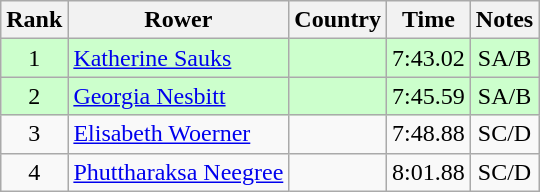<table class="wikitable" style="text-align:center">
<tr>
<th>Rank</th>
<th>Rower</th>
<th>Country</th>
<th>Time</th>
<th>Notes</th>
</tr>
<tr bgcolor=ccffcc>
<td>1</td>
<td align="left"><a href='#'>Katherine Sauks</a></td>
<td align="left"></td>
<td>7:43.02</td>
<td>SA/B</td>
</tr>
<tr bgcolor=ccffcc>
<td>2</td>
<td align="left"><a href='#'>Georgia Nesbitt</a></td>
<td align="left"></td>
<td>7:45.59</td>
<td>SA/B</td>
</tr>
<tr>
<td>3</td>
<td align="left"><a href='#'>Elisabeth Woerner</a></td>
<td align="left"></td>
<td>7:48.88</td>
<td>SC/D</td>
</tr>
<tr>
<td>4</td>
<td align="left"><a href='#'>Phuttharaksa Neegree</a></td>
<td align="left"></td>
<td>8:01.88</td>
<td>SC/D</td>
</tr>
</table>
